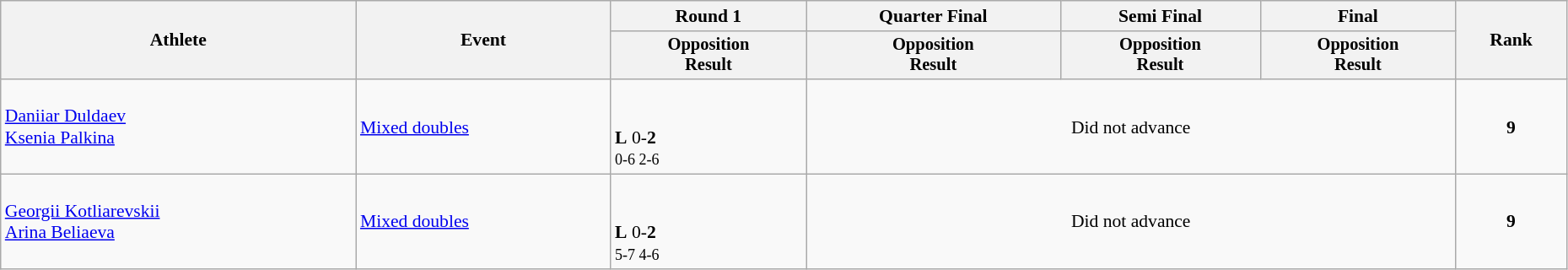<table class="wikitable" width="98%" style="text-align:left; font-size:90%">
<tr>
<th rowspan=2>Athlete</th>
<th rowspan=2>Event</th>
<th>Round 1</th>
<th>Quarter Final</th>
<th>Semi Final</th>
<th>Final</th>
<th rowspan=2>Rank</th>
</tr>
<tr style="font-size:95%">
<th>Opposition<br>Result</th>
<th>Opposition<br>Result</th>
<th>Opposition<br>Result</th>
<th>Opposition<br>Result</th>
</tr>
<tr>
<td><a href='#'>Daniiar Duldaev</a><br><a href='#'>Ksenia Palkina</a></td>
<td><a href='#'>Mixed doubles</a></td>
<td><br><br><strong>L</strong> 0-<strong>2</strong><br><small>0-6 2-6</small></td>
<td align=center colspan=3>Did not advance</td>
<td align=center><strong>9</strong></td>
</tr>
<tr>
<td><a href='#'>Georgii Kotliarevskii</a><br><a href='#'>Arina Beliaeva</a></td>
<td><a href='#'>Mixed doubles</a></td>
<td><br><br><strong>L</strong> 0-<strong>2</strong><br><small>5-7 4-6</small></td>
<td align=center colspan=3>Did not advance</td>
<td align=center><strong>9</strong></td>
</tr>
</table>
